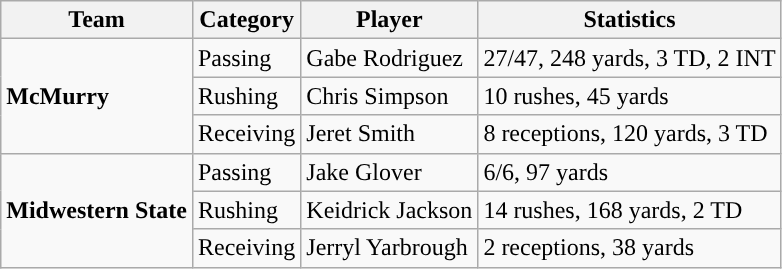<table class="wikitable" style="float: left;">
<tr>
<th>Team</th>
<th>Category</th>
<th>Player</th>
<th>Statistics</th>
</tr>
<tr>
<td rowspan=3><strong>McMurry</strong></td>
<td>Passing</td>
<td>Gabe Rodriguez</td>
<td>27/47, 248 yards, 3 TD, 2 INT</td>
</tr>
<tr>
<td>Rushing</td>
<td>Chris Simpson</td>
<td>10 rushes, 45 yards</td>
</tr>
<tr>
<td>Receiving</td>
<td>Jeret Smith</td>
<td>8 receptions, 120 yards, 3 TD</td>
</tr>
<tr>
<td rowspan=3><strong>Midwestern State</strong></td>
<td>Passing</td>
<td>Jake Glover</td>
<td>6/6, 97 yards</td>
</tr>
<tr>
<td>Rushing</td>
<td>Keidrick Jackson</td>
<td>14 rushes, 168 yards, 2 TD</td>
</tr>
<tr>
<td>Receiving</td>
<td>Jerryl Yarbrough</td>
<td>2 receptions, 38 yards</td>
</tr>
</table>
